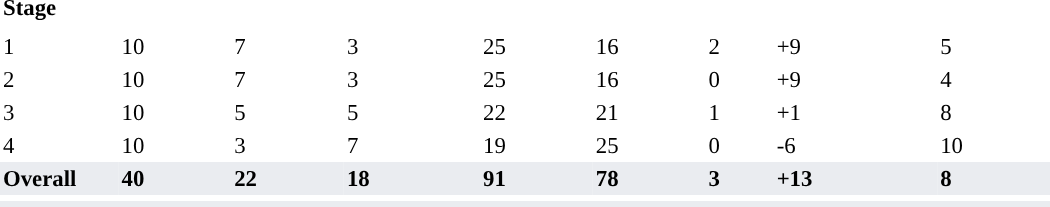<table class="toccolours" border=0 cellpadding="2" cellspacing="0" style="font-size:95%; text-align:left; width:700px;">
<tr align="left" style="background:#">
<th style="width:75px">Stage</th>
<th></th>
<th></th>
<th></th>
<th></th>
<th></th>
<th></th>
<th></th>
<th></th>
<th></th>
</tr>
<tr>
<td colspan = "10"></td>
</tr>
<tr>
<td>1</td>
<td>10</td>
<td>7</td>
<td>3</td>
<td></td>
<td>25</td>
<td>16</td>
<td>2</td>
<td>+9</td>
<td>5</td>
</tr>
<tr>
<td>2</td>
<td>10</td>
<td>7</td>
<td>3</td>
<td></td>
<td>25</td>
<td>16</td>
<td>0</td>
<td>+9</td>
<td>4</td>
</tr>
<tr>
<td>3</td>
<td>10</td>
<td>5</td>
<td>5</td>
<td></td>
<td>22</td>
<td>21</td>
<td>1</td>
<td>+1</td>
<td>8</td>
</tr>
<tr>
<td>4</td>
<td>10</td>
<td>3</td>
<td>7</td>
<td></td>
<td>19</td>
<td>25</td>
<td>0</td>
<td>-6</td>
<td>10</td>
</tr>
<tr style="background:#EAECF0;">
<th>Overall</th>
<th>40</th>
<th>22</th>
<th>18</th>
<th></th>
<th>91</th>
<th>78</th>
<th>3</th>
<th>+13</th>
<th>8</th>
</tr>
<tr>
<td colspan="10"></td>
</tr>
<tr style="background:#EAECF0;">
<td colspan="10" style="text-align:center;"></td>
</tr>
</table>
